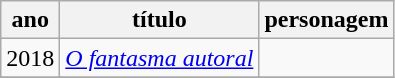<table class="wikitable">
<tr>
<th>ano</th>
<th>título</th>
<th>personagem</th>
</tr>
<tr>
<td>2018</td>
<td><em><a href='#'>O fantasma autoral</a></em></td>
<td></td>
</tr>
<tr>
</tr>
</table>
